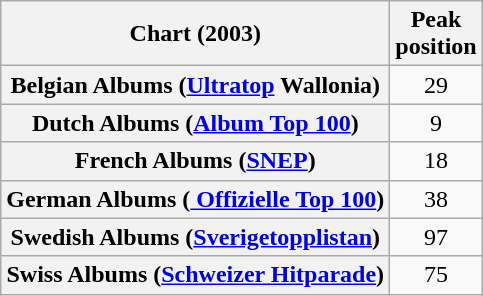<table class="wikitable sortable plainrowheaders">
<tr>
<th>Chart (2003)</th>
<th>Peak<br>position</th>
</tr>
<tr>
<th scope="row">Belgian Albums (<a href='#'>Ultratop</a> Wallonia)</th>
<td align="center">29</td>
</tr>
<tr>
<th scope="row">Dutch Albums (<a href='#'>Album Top 100</a>)</th>
<td align="center">9</td>
</tr>
<tr>
<th scope="row">French Albums (<a href='#'>SNEP</a>)</th>
<td align="center">18</td>
</tr>
<tr>
<th scope="row">German Albums (<a href='#'> Offizielle Top 100</a>)</th>
<td align="center">38</td>
</tr>
<tr>
<th scope="row">Swedish Albums (<a href='#'>Sverigetopplistan</a>)</th>
<td align="center">97</td>
</tr>
<tr>
<th scope="row">Swiss Albums (<a href='#'>Schweizer Hitparade</a>)</th>
<td align="center">75</td>
</tr>
</table>
